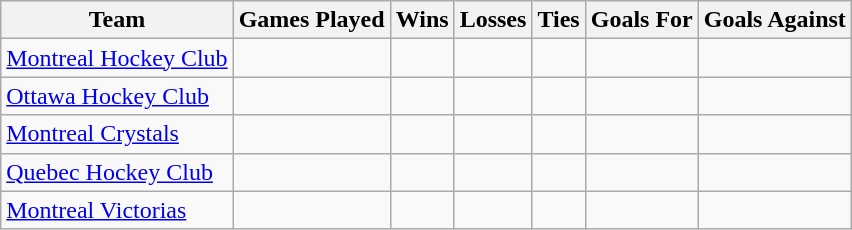<table class="wikitable">
<tr>
<th>Team</th>
<th>Games Played</th>
<th>Wins</th>
<th>Losses</th>
<th>Ties</th>
<th>Goals For</th>
<th>Goals Against</th>
</tr>
<tr>
<td><a href='#'>Montreal Hockey Club</a></td>
<td></td>
<td></td>
<td></td>
<td></td>
<td></td>
<td></td>
</tr>
<tr>
<td><a href='#'>Ottawa Hockey Club</a></td>
<td></td>
<td></td>
<td></td>
<td></td>
<td></td>
<td></td>
</tr>
<tr>
<td><a href='#'>Montreal Crystals</a></td>
<td></td>
<td></td>
<td></td>
<td></td>
<td></td>
<td></td>
</tr>
<tr>
<td><a href='#'>Quebec Hockey Club</a></td>
<td></td>
<td></td>
<td></td>
<td></td>
<td></td>
<td></td>
</tr>
<tr>
<td><a href='#'>Montreal Victorias</a></td>
<td></td>
<td></td>
<td></td>
<td></td>
<td></td>
<td></td>
</tr>
</table>
